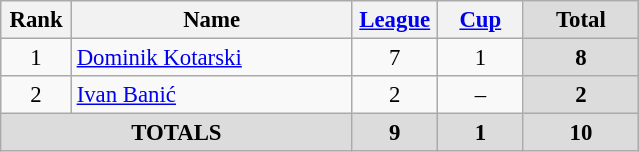<table class="wikitable" style="font-size: 95%; text-align: center;">
<tr>
<th width=40>Rank</th>
<th width=180>Name</th>
<th width=50><a href='#'>League</a></th>
<th width=50><a href='#'>Cup</a></th>
<th width=70 style="background: #DCDCDC">Total</th>
</tr>
<tr>
<td rowspan=1>1</td>
<td style="text-align:left;"> <a href='#'>Dominik Kotarski</a></td>
<td>7</td>
<td>1</td>
<th style="background: #DCDCDC">8</th>
</tr>
<tr>
<td rowspan=1>2</td>
<td style="text-align:left;"> <a href='#'>Ivan Banić</a></td>
<td>2</td>
<td>–</td>
<th style="background: #DCDCDC">2</th>
</tr>
<tr>
<th colspan="2" align="center" style="background: #DCDCDC">TOTALS</th>
<th style="background: #DCDCDC">9</th>
<th style="background: #DCDCDC">1</th>
<th style="background: #DCDCDC">10</th>
</tr>
</table>
